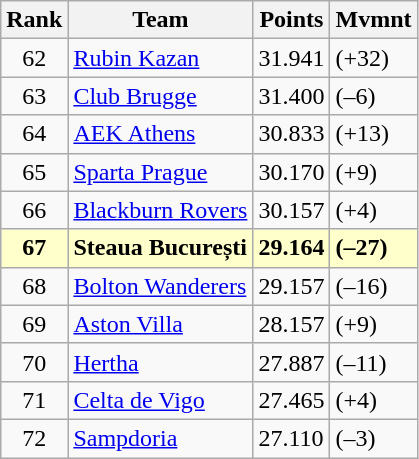<table class="wikitable" style="text-align: center;">
<tr>
<th>Rank</th>
<th>Team</th>
<th>Points</th>
<th>Mvmnt</th>
</tr>
<tr>
<td>62</td>
<td align=left> <a href='#'>Rubin Kazan</a></td>
<td align=left>31.941</td>
<td align=left> (+32)</td>
</tr>
<tr>
<td>63</td>
<td align=left> <a href='#'>Club Brugge</a></td>
<td align=left>31.400</td>
<td align=left> (–6)</td>
</tr>
<tr>
<td>64</td>
<td align=left> <a href='#'>AEK Athens</a></td>
<td align=left>30.833</td>
<td align=left> (+13)</td>
</tr>
<tr>
<td>65</td>
<td align=left> <a href='#'>Sparta Prague</a></td>
<td align=left>30.170</td>
<td align=left> (+9)</td>
</tr>
<tr>
<td>66</td>
<td align=left> <a href='#'>Blackburn Rovers</a></td>
<td align=left>30.157</td>
<td align=left> (+4)</td>
</tr>
<tr style="background:#ffc;">
<td><strong>67</strong></td>
<td align=left> <strong>Steaua București</strong></td>
<td align=left><strong>29.164</strong></td>
<td align=left> <strong>(–27)</strong></td>
</tr>
<tr>
<td>68</td>
<td align=left> <a href='#'>Bolton Wanderers</a></td>
<td align=left>29.157</td>
<td align=left> (–16)</td>
</tr>
<tr>
<td>69</td>
<td align=left> <a href='#'>Aston Villa</a></td>
<td align=left>28.157</td>
<td align=left> (+9)</td>
</tr>
<tr>
<td>70</td>
<td align=left> <a href='#'>Hertha</a></td>
<td align=left>27.887</td>
<td align=left> (–11)</td>
</tr>
<tr>
<td>71</td>
<td align=left> <a href='#'>Celta de Vigo</a></td>
<td align=left>27.465</td>
<td align=left> (+4)</td>
</tr>
<tr>
<td>72</td>
<td align=left> <a href='#'>Sampdoria</a></td>
<td align=left>27.110</td>
<td align=left> (–3)</td>
</tr>
</table>
